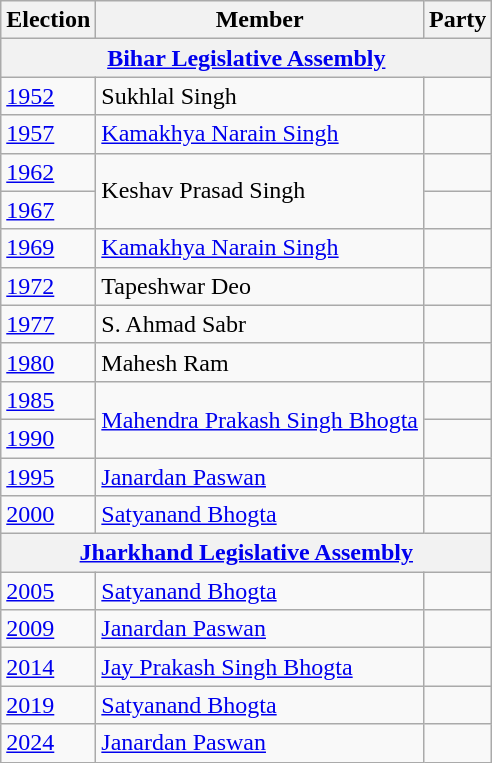<table class="wikitable sortable">
<tr>
<th>Election</th>
<th>Member</th>
<th colspan=2>Party</th>
</tr>
<tr>
<th colspan=4><a href='#'>Bihar Legislative Assembly</a></th>
</tr>
<tr>
<td><a href='#'>1952</a></td>
<td>Sukhlal Singh</td>
<td></td>
</tr>
<tr>
<td><a href='#'>1957</a></td>
<td><a href='#'>Kamakhya Narain Singh</a></td>
<td></td>
</tr>
<tr>
<td><a href='#'>1962</a></td>
<td rowspan=2>Keshav Prasad Singh</td>
<td></td>
</tr>
<tr>
<td><a href='#'>1967</a></td>
<td></td>
</tr>
<tr>
<td><a href='#'>1969</a></td>
<td><a href='#'>Kamakhya Narain Singh</a></td>
<td></td>
</tr>
<tr>
<td><a href='#'>1972</a></td>
<td>Tapeshwar Deo</td>
<td></td>
</tr>
<tr>
<td><a href='#'>1977</a></td>
<td>S. Ahmad Sabr</td>
<td></td>
</tr>
<tr>
<td><a href='#'>1980</a></td>
<td>Mahesh Ram</td>
<td></td>
</tr>
<tr>
<td><a href='#'>1985</a></td>
<td rowspan=2><a href='#'>Mahendra Prakash Singh Bhogta</a></td>
<td></td>
</tr>
<tr>
<td><a href='#'>1990</a></td>
</tr>
<tr>
<td><a href='#'>1995</a></td>
<td><a href='#'>Janardan Paswan</a></td>
<td></td>
</tr>
<tr>
<td><a href='#'>2000</a></td>
<td><a href='#'>Satyanand Bhogta</a></td>
<td></td>
</tr>
<tr>
<th colspan=4><a href='#'>Jharkhand Legislative Assembly</a></th>
</tr>
<tr>
<td><a href='#'>2005</a></td>
<td><a href='#'>Satyanand Bhogta</a></td>
<td></td>
</tr>
<tr>
<td><a href='#'>2009</a></td>
<td><a href='#'>Janardan Paswan</a></td>
<td></td>
</tr>
<tr>
<td><a href='#'>2014</a></td>
<td><a href='#'>Jay Prakash Singh Bhogta</a></td>
<td></td>
</tr>
<tr>
<td><a href='#'>2019</a></td>
<td><a href='#'>Satyanand Bhogta</a></td>
<td></td>
</tr>
<tr>
<td><a href='#'>2024</a></td>
<td><a href='#'>Janardan Paswan</a></td>
<td></td>
</tr>
</table>
